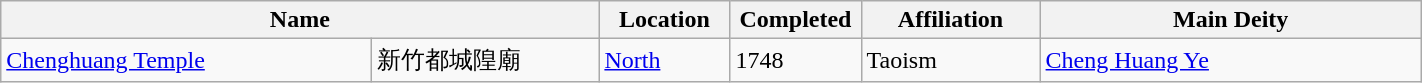<table class="wikitable sortable" style="width:75%">
<tr>
<th colspan="2" scope="col">Name</th>
<th scope="col" style="width:5em">Location</th>
<th scope="col" style="width:5em">Completed</th>
<th scope="col" style="width:7em">Affiliation</th>
<th scope="col">Main Deity</th>
</tr>
<tr>
<td style="width:15em"><a href='#'>Chenghuang Temple</a></td>
<td style="width:9em">新竹都城隍廟</td>
<td><a href='#'>North</a></td>
<td>1748</td>
<td>Taoism</td>
<td><a href='#'>Cheng Huang Ye</a></td>
</tr>
</table>
